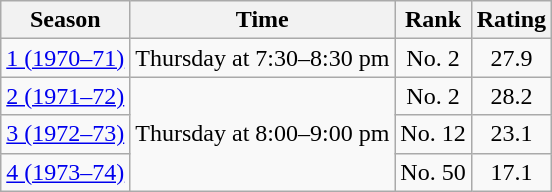<table class="wikitable" style=text-align:center>
<tr>
<th>Season</th>
<th>Time</th>
<th>Rank</th>
<th>Rating</th>
</tr>
<tr>
<td><a href='#'>1 (1970–71)</a></td>
<td>Thursday at 7:30–8:30 pm</td>
<td>No. 2</td>
<td>27.9</td>
</tr>
<tr>
<td><a href='#'>2 (1971–72)</a></td>
<td rowspan="3">Thursday at 8:00–9:00 pm</td>
<td>No. 2</td>
<td>28.2</td>
</tr>
<tr>
<td><a href='#'>3 (1972–73)</a></td>
<td>No. 12</td>
<td>23.1</td>
</tr>
<tr>
<td><a href='#'>4 (1973–74)</a></td>
<td>No. 50</td>
<td>17.1</td>
</tr>
</table>
